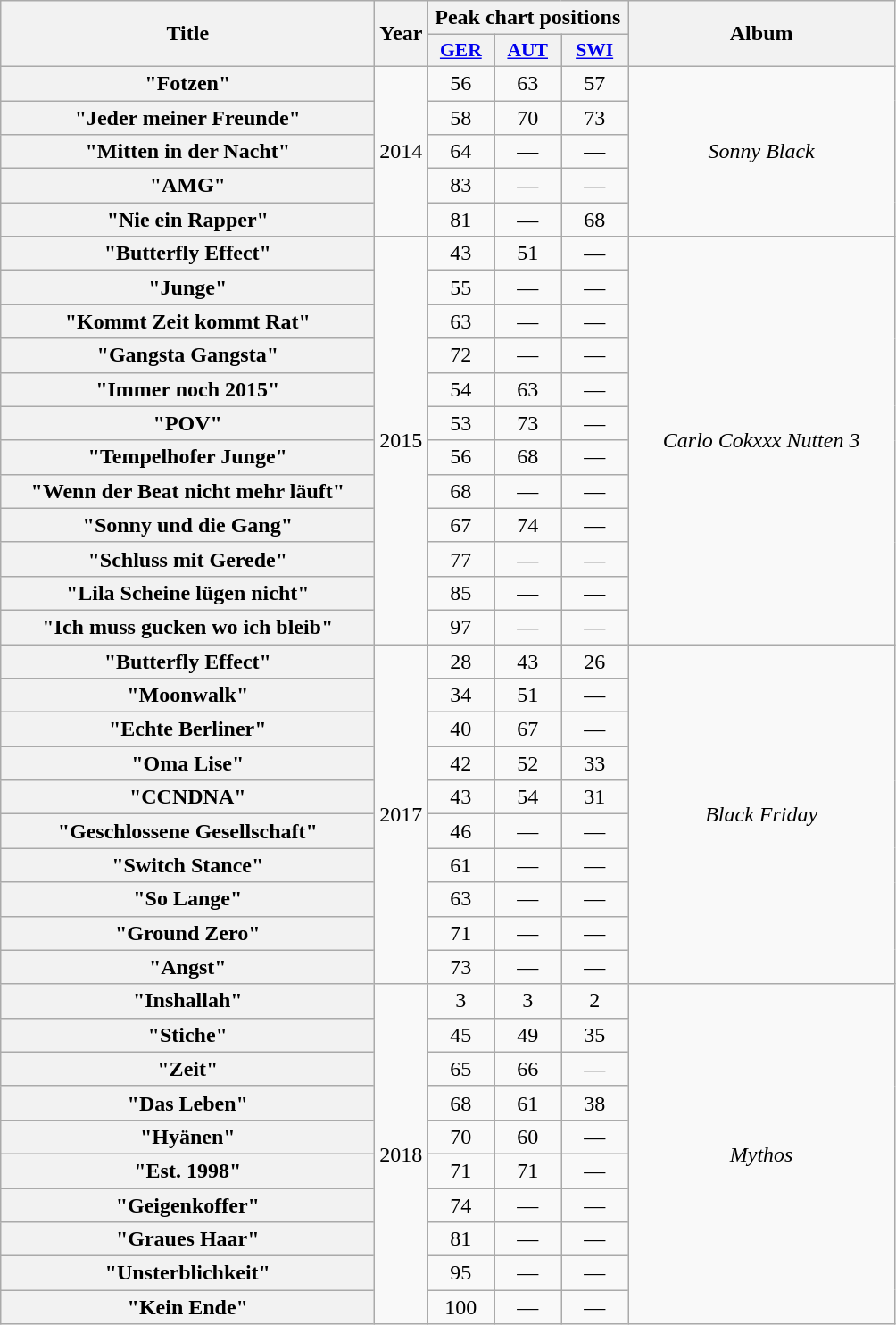<table class="wikitable plainrowheaders" style="text-align:center;">
<tr>
<th scope="col" rowspan="2" style="width:17em;">Title</th>
<th scope="col" rowspan="2" style="width:1em;">Year</th>
<th scope="col" colspan="3">Peak chart positions</th>
<th scope="col" rowspan="2" style="width:12em;">Album</th>
</tr>
<tr>
<th scope="col" style="width:3em;font-size:90%;"><a href='#'>GER</a><br></th>
<th scope="col" style="width:3em;font-size:90%;"><a href='#'>AUT</a><br></th>
<th scope="col" style="width:3em;font-size:90%;"><a href='#'>SWI</a><br></th>
</tr>
<tr>
<th scope="row">"Fotzen"</th>
<td rowspan="5">2014</td>
<td>56</td>
<td>63</td>
<td>57</td>
<td rowspan="5"><em>Sonny Black</em></td>
</tr>
<tr>
<th scope="row">"Jeder meiner Freunde"</th>
<td>58</td>
<td>70</td>
<td>73</td>
</tr>
<tr>
<th scope="row">"Mitten in der Nacht"</th>
<td>64</td>
<td>—</td>
<td>—</td>
</tr>
<tr>
<th scope="row">"AMG"<br></th>
<td>83</td>
<td>—</td>
<td>—</td>
</tr>
<tr>
<th scope="row">"Nie ein Rapper"</th>
<td>81</td>
<td>—</td>
<td>68</td>
</tr>
<tr>
<th scope="row">"Butterfly Effect"</th>
<td rowspan="12">2015</td>
<td>43</td>
<td>51</td>
<td>—</td>
<td rowspan="12"><em>Carlo Cokxxx Nutten 3</em></td>
</tr>
<tr>
<th scope="row">"Junge"</th>
<td>55</td>
<td>—</td>
<td>—</td>
</tr>
<tr>
<th scope="row">"Kommt Zeit kommt Rat"</th>
<td>63</td>
<td>—</td>
<td>—</td>
</tr>
<tr>
<th scope="row">"Gangsta Gangsta"</th>
<td>72</td>
<td>—</td>
<td>—</td>
</tr>
<tr>
<th scope="row">"Immer noch 2015"</th>
<td>54</td>
<td>63</td>
<td>—</td>
</tr>
<tr>
<th scope="row">"POV"</th>
<td>53</td>
<td>73</td>
<td>—</td>
</tr>
<tr>
<th scope="row">"Tempelhofer Junge"</th>
<td>56</td>
<td>68</td>
<td>—</td>
</tr>
<tr>
<th scope="row">"Wenn der Beat nicht mehr läuft"</th>
<td>68</td>
<td>—</td>
<td>—</td>
</tr>
<tr>
<th scope="row">"Sonny und die Gang"</th>
<td>67</td>
<td>74</td>
<td>—</td>
</tr>
<tr>
<th scope="row">"Schluss mit Gerede"</th>
<td>77</td>
<td>—</td>
<td>—</td>
</tr>
<tr>
<th scope="row">"Lila Scheine lügen nicht"</th>
<td>85</td>
<td>—</td>
<td>—</td>
</tr>
<tr>
<th scope="row">"Ich muss gucken wo ich bleib"</th>
<td>97</td>
<td>—</td>
<td>—</td>
</tr>
<tr>
<th scope="row">"Butterfly Effect"</th>
<td rowspan="10">2017</td>
<td>28</td>
<td>43</td>
<td>26</td>
<td rowspan="10"><em>Black Friday</em></td>
</tr>
<tr>
<th scope="row">"Moonwalk"</th>
<td>34</td>
<td>51</td>
<td>—</td>
</tr>
<tr>
<th scope="row">"Echte Berliner"<br></th>
<td>40</td>
<td>67</td>
<td>—</td>
</tr>
<tr>
<th scope="row">"Oma Lise"</th>
<td>42</td>
<td>52</td>
<td>33</td>
</tr>
<tr>
<th scope="row">"CCNDNA"</th>
<td>43</td>
<td>54</td>
<td>31</td>
</tr>
<tr>
<th scope="row">"Geschlossene Gesellschaft"</th>
<td>46</td>
<td>—</td>
<td>—</td>
</tr>
<tr>
<th scope="row">"Switch Stance"<br></th>
<td>61</td>
<td>—</td>
<td>—</td>
</tr>
<tr>
<th scope="row">"So Lange"</th>
<td>63</td>
<td>—</td>
<td>—</td>
</tr>
<tr>
<th scope="row">"Ground Zero"</th>
<td>71</td>
<td>—</td>
<td>—</td>
</tr>
<tr>
<th scope="row">"Angst"<br></th>
<td>73</td>
<td>—</td>
<td>—</td>
</tr>
<tr>
<th scope="row">"Inshallah"<br></th>
<td rowspan="10">2018</td>
<td>3</td>
<td>3</td>
<td>2</td>
<td rowspan="10"><em>Mythos</em></td>
</tr>
<tr>
<th scope="row">"Stiche"</th>
<td>45</td>
<td>49</td>
<td>35</td>
</tr>
<tr>
<th scope="row">"Zeit"</th>
<td>65</td>
<td>66</td>
<td>—</td>
</tr>
<tr>
<th scope="row">"Das Leben"</th>
<td>68</td>
<td>61</td>
<td>38</td>
</tr>
<tr>
<th scope="row">"Hyänen"</th>
<td>70</td>
<td>60</td>
<td>—</td>
</tr>
<tr>
<th scope="row">"Est. 1998"</th>
<td>71</td>
<td>71</td>
<td>—</td>
</tr>
<tr>
<th scope="row">"Geigenkoffer"</th>
<td>74</td>
<td>—</td>
<td>—</td>
</tr>
<tr>
<th scope="row">"Graues Haar"</th>
<td>81</td>
<td>—</td>
<td>—</td>
</tr>
<tr>
<th scope="row">"Unsterblichkeit"<br></th>
<td>95</td>
<td>—</td>
<td>—</td>
</tr>
<tr>
<th scope="row">"Kein Ende"</th>
<td>100</td>
<td>—</td>
<td>—</td>
</tr>
</table>
